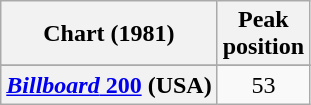<table class="wikitable sortable plainrowheaders" style="text-align:center">
<tr>
<th scope="col">Chart (1981)</th>
<th scope="col">Peak<br>position</th>
</tr>
<tr>
</tr>
<tr>
</tr>
<tr>
</tr>
<tr>
</tr>
<tr>
<th scope="row"><a href='#'><em>Billboard</em> 200</a> (USA)</th>
<td align="center">53</td>
</tr>
</table>
